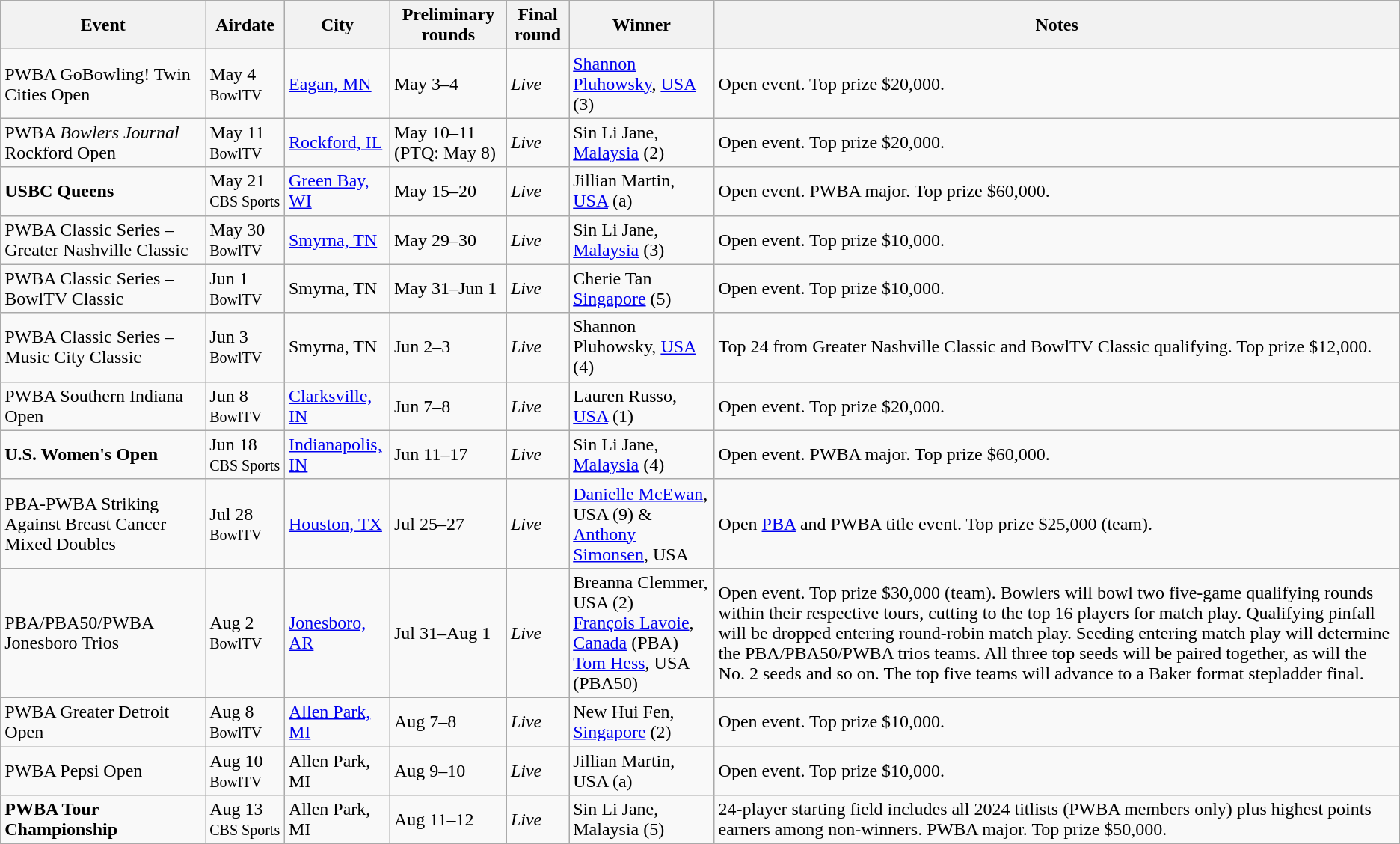<table class="wikitable">
<tr>
<th>Event</th>
<th>Airdate</th>
<th>City</th>
<th>Preliminary rounds</th>
<th>Final round</th>
<th>Winner</th>
<th>Notes</th>
</tr>
<tr>
<td>PWBA GoBowling! Twin Cities Open</td>
<td>May 4 <small>BowlTV</small></td>
<td><a href='#'>Eagan, MN</a></td>
<td>May 3–4</td>
<td><em>Live</em></td>
<td><a href='#'>Shannon Pluhowsky</a>, <a href='#'>USA</a> (3)</td>
<td>Open event. Top prize $20,000.</td>
</tr>
<tr>
<td>PWBA <em>Bowlers Journal</em> Rockford Open</td>
<td>May 11 <small>BowlTV</small></td>
<td><a href='#'>Rockford, IL</a></td>
<td>May 10–11 (PTQ: May 8)</td>
<td><em>Live</em></td>
<td>Sin Li Jane, <a href='#'>Malaysia</a> (2)</td>
<td>Open event. Top prize $20,000.</td>
</tr>
<tr>
<td><strong>USBC Queens</strong></td>
<td>May 21 <small>CBS Sports</small></td>
<td><a href='#'>Green Bay, WI</a></td>
<td>May 15–20</td>
<td><em>Live</em></td>
<td>Jillian Martin, <a href='#'>USA</a> (a)</td>
<td>Open event. PWBA major. Top prize $60,000.</td>
</tr>
<tr>
<td>PWBA Classic Series – Greater Nashville Classic</td>
<td>May 30 <small>BowlTV</small></td>
<td><a href='#'>Smyrna, TN</a></td>
<td>May 29–30</td>
<td><em>Live</em></td>
<td>Sin Li Jane, <a href='#'>Malaysia</a> (3)</td>
<td>Open event. Top prize $10,000.</td>
</tr>
<tr>
<td>PWBA Classic Series – BowlTV Classic</td>
<td>Jun 1 <small>BowlTV</small></td>
<td>Smyrna, TN</td>
<td>May 31–Jun 1</td>
<td><em>Live</em></td>
<td>Cherie Tan <a href='#'>Singapore</a> (5)</td>
<td>Open event. Top prize $10,000.</td>
</tr>
<tr>
<td>PWBA Classic Series – Music City Classic</td>
<td>Jun 3 <small>BowlTV</small></td>
<td>Smyrna, TN</td>
<td>Jun 2–3</td>
<td><em>Live</em></td>
<td>Shannon Pluhowsky, <a href='#'>USA</a> (4)</td>
<td>Top 24 from Greater Nashville Classic and BowlTV Classic qualifying. Top prize $12,000.</td>
</tr>
<tr>
<td>PWBA Southern Indiana Open</td>
<td>Jun 8 <small>BowlTV</small></td>
<td><a href='#'>Clarksville, IN</a></td>
<td>Jun 7–8</td>
<td><em>Live</em></td>
<td>Lauren Russo, <a href='#'>USA</a> (1)</td>
<td>Open event. Top prize $20,000.</td>
</tr>
<tr>
<td><strong>U.S. Women's Open</strong></td>
<td>Jun 18 <small>CBS Sports</small></td>
<td><a href='#'>Indianapolis, IN</a></td>
<td>Jun 11–17</td>
<td><em>Live</em></td>
<td>Sin Li Jane, <a href='#'>Malaysia</a> (4)</td>
<td>Open event. PWBA major. Top prize $60,000.</td>
</tr>
<tr>
<td>PBA-PWBA Striking Against Breast Cancer Mixed Doubles</td>
<td>Jul 28 <small>BowlTV</small></td>
<td><a href='#'>Houston, TX</a></td>
<td>Jul 25–27</td>
<td><em>Live</em></td>
<td><a href='#'>Danielle McEwan</a>, USA (9) & <a href='#'>Anthony Simonsen</a>, USA</td>
<td>Open <a href='#'>PBA</a> and PWBA title event. Top prize $25,000 (team).</td>
</tr>
<tr>
<td>PBA/PBA50/PWBA Jonesboro Trios</td>
<td>Aug 2 <small>BowlTV</small><br></td>
<td><a href='#'>Jonesboro, AR</a></td>
<td>Jul 31–Aug 1</td>
<td><em>Live</em></td>
<td>Breanna Clemmer, USA (2)<br><a href='#'>François Lavoie</a>, <a href='#'>Canada</a> (PBA)<br><a href='#'>Tom Hess</a>, USA (PBA50)</td>
<td>Open event. Top prize $30,000 (team). Bowlers will bowl two five-game qualifying rounds within their respective tours, cutting to the top 16 players for match play. Qualifying pinfall will be dropped entering round-robin match play. Seeding entering match play will determine the PBA/PBA50/PWBA trios teams. All three top seeds will be paired together, as will the No. 2 seeds and so on. The top five teams will advance to a Baker format stepladder final.</td>
</tr>
<tr>
<td>PWBA Greater Detroit Open</td>
<td>Aug 8 <small>BowlTV</small></td>
<td><a href='#'>Allen Park, MI</a></td>
<td>Aug 7–8</td>
<td><em>Live</em></td>
<td>New Hui Fen, <a href='#'>Singapore</a> (2)</td>
<td>Open event. Top prize $10,000.</td>
</tr>
<tr>
<td>PWBA Pepsi Open</td>
<td>Aug 10 <small>BowlTV</small></td>
<td>Allen Park, MI</td>
<td>Aug 9–10</td>
<td><em>Live</em></td>
<td>Jillian Martin, USA (a)</td>
<td>Open event. Top prize $10,000.</td>
</tr>
<tr>
<td><strong>PWBA Tour Championship</strong></td>
<td>Aug 13 <small>CBS Sports</small></td>
<td>Allen Park, MI</td>
<td>Aug 11–12</td>
<td><em>Live</em></td>
<td>Sin Li Jane, Malaysia (5)</td>
<td>24-player starting field includes all 2024 titlists (PWBA members only) plus highest points earners among non-winners. PWBA major. Top prize $50,000.</td>
</tr>
<tr>
</tr>
</table>
